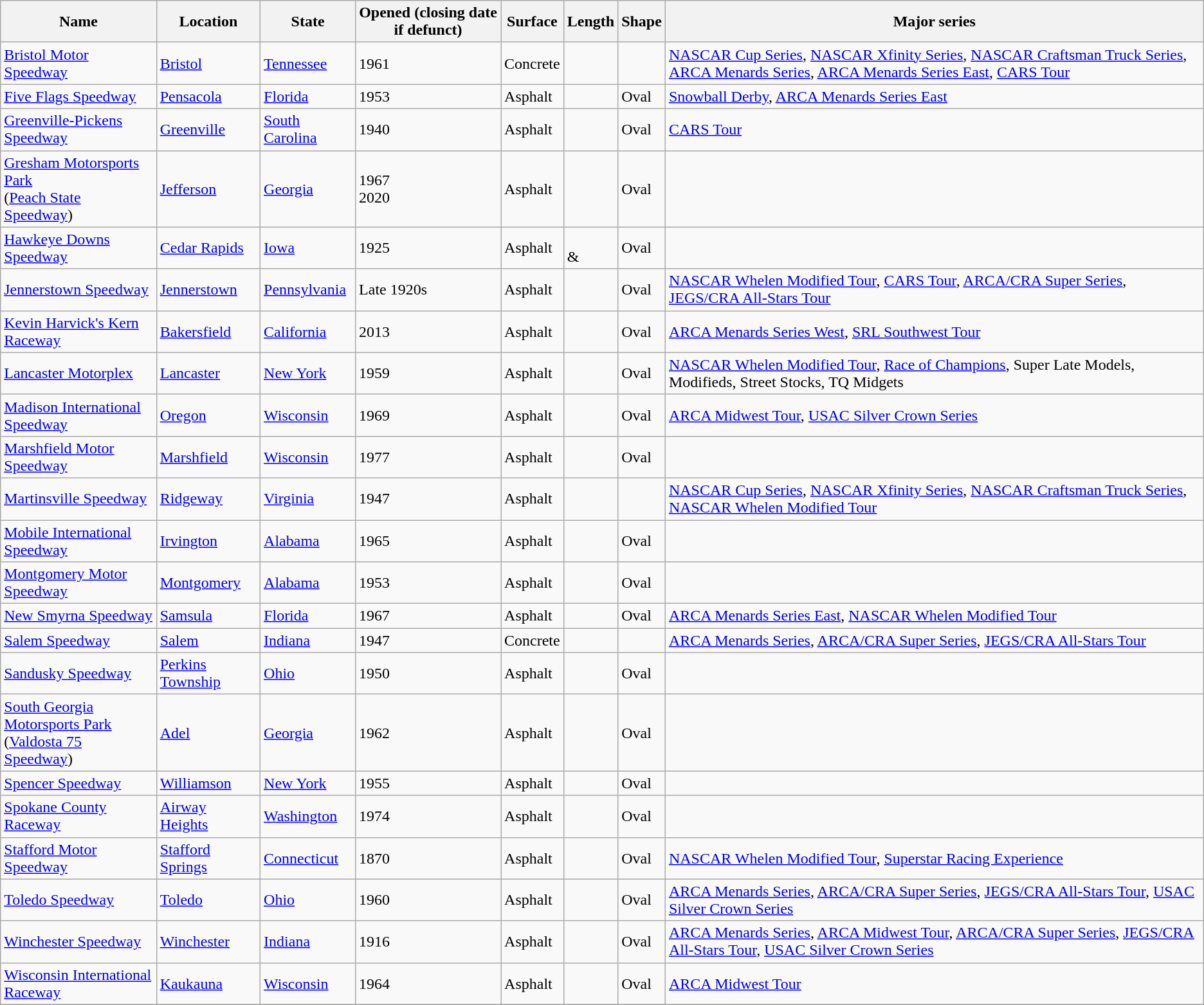<table class="wikitable sortable">
<tr>
<th>Name</th>
<th>Location</th>
<th>State</th>
<th>Opened (closing date if defunct)</th>
<th>Surface</th>
<th>Length</th>
<th>Shape</th>
<th>Major series</th>
</tr>
<tr>
<td><a href='#'>Bristol Motor Speedway</a></td>
<td><a href='#'>Bristol</a><br></td>
<td><a href='#'>Tennessee</a></td>
<td>1961</td>
<td>Concrete</td>
<td></td>
<td></td>
<td><a href='#'>NASCAR Cup Series</a>, <a href='#'>NASCAR Xfinity Series</a>, <a href='#'>NASCAR Craftsman Truck Series</a>, <a href='#'>ARCA Menards Series</a>, <a href='#'>ARCA Menards Series East</a>, <a href='#'>CARS Tour</a></td>
</tr>
<tr>
<td><a href='#'>Five Flags Speedway</a></td>
<td><a href='#'>Pensacola</a><br></td>
<td><a href='#'>Florida</a></td>
<td>1953</td>
<td>Asphalt</td>
<td></td>
<td>Oval</td>
<td><a href='#'>Snowball Derby</a>, <a href='#'>ARCA Menards Series East</a></td>
</tr>
<tr>
<td><a href='#'>Greenville-Pickens Speedway</a></td>
<td><a href='#'>Greenville</a><br></td>
<td><a href='#'>South Carolina</a></td>
<td>1940</td>
<td>Asphalt</td>
<td></td>
<td>Oval</td>
<td><a href='#'>CARS Tour</a></td>
</tr>
<tr>
<td><a href='#'>Gresham Motorsports Park</a><br>(<a href='#'>Peach State Speedway</a>)</td>
<td><a href='#'>Jefferson</a><br></td>
<td><a href='#'>Georgia</a></td>
<td>1967<br>2020</td>
<td>Asphalt</td>
<td></td>
<td>Oval</td>
<td></td>
</tr>
<tr>
<td><a href='#'>Hawkeye Downs Speedway</a></td>
<td><a href='#'>Cedar Rapids</a><br></td>
<td><a href='#'>Iowa</a></td>
<td>1925</td>
<td>Asphalt</td>
<td><br>& </td>
<td>Oval</td>
<td></td>
</tr>
<tr>
<td><a href='#'>Jennerstown Speedway</a></td>
<td><a href='#'>Jennerstown</a><br></td>
<td><a href='#'>Pennsylvania</a></td>
<td>Late 1920s<br></td>
<td>Asphalt</td>
<td></td>
<td>Oval</td>
<td><a href='#'>NASCAR Whelen Modified Tour</a>, <a href='#'>CARS Tour</a>, <a href='#'>ARCA/CRA Super Series</a>, <a href='#'>JEGS/CRA All-Stars Tour</a></td>
</tr>
<tr>
<td><a href='#'>Kevin Harvick's Kern Raceway</a></td>
<td><a href='#'>Bakersfield</a><br></td>
<td><a href='#'>California</a></td>
<td>2013</td>
<td>Asphalt</td>
<td></td>
<td>Oval</td>
<td><a href='#'>ARCA Menards Series West</a>, <a href='#'>SRL Southwest Tour</a></td>
</tr>
<tr>
<td><a href='#'>Lancaster Motorplex</a></td>
<td><a href='#'>Lancaster</a><br></td>
<td><a href='#'>New York</a></td>
<td>1959</td>
<td>Asphalt</td>
<td></td>
<td>Oval</td>
<td><a href='#'>NASCAR Whelen Modified Tour</a>, <a href='#'>Race of Champions</a>, Super Late Models, Modifieds, Street Stocks, TQ Midgets</td>
</tr>
<tr>
<td><a href='#'>Madison International Speedway</a></td>
<td><a href='#'>Oregon</a><br></td>
<td><a href='#'>Wisconsin</a></td>
<td>1969</td>
<td>Asphalt</td>
<td></td>
<td>Oval</td>
<td><a href='#'>ARCA Midwest Tour</a>, <a href='#'>USAC Silver Crown Series</a></td>
</tr>
<tr>
<td><a href='#'>Marshfield Motor Speedway</a></td>
<td><a href='#'>Marshfield</a><br></td>
<td><a href='#'>Wisconsin</a></td>
<td>1977</td>
<td>Asphalt</td>
<td></td>
<td>Oval</td>
<td></td>
</tr>
<tr>
<td><a href='#'>Martinsville Speedway</a></td>
<td><a href='#'>Ridgeway</a><br></td>
<td><a href='#'>Virginia</a></td>
<td>1947</td>
<td>Asphalt</td>
<td></td>
<td></td>
<td><a href='#'>NASCAR Cup Series</a>, <a href='#'>NASCAR Xfinity Series</a>, <a href='#'>NASCAR Craftsman Truck Series</a>, <a href='#'>NASCAR Whelen Modified Tour</a></td>
</tr>
<tr>
<td><a href='#'>Mobile International Speedway</a></td>
<td><a href='#'>Irvington</a><br></td>
<td><a href='#'>Alabama</a></td>
<td>1965</td>
<td>Asphalt</td>
<td></td>
<td>Oval</td>
<td></td>
</tr>
<tr>
<td><a href='#'>Montgomery Motor Speedway</a></td>
<td><a href='#'>Montgomery</a><br></td>
<td><a href='#'>Alabama</a></td>
<td>1953</td>
<td>Asphalt</td>
<td></td>
<td>Oval</td>
<td></td>
</tr>
<tr>
<td><a href='#'>New Smyrna Speedway</a></td>
<td><a href='#'>Samsula</a><br></td>
<td><a href='#'>Florida</a></td>
<td>1967</td>
<td>Asphalt</td>
<td></td>
<td>Oval</td>
<td><a href='#'>ARCA Menards Series East</a>, <a href='#'>NASCAR Whelen Modified Tour</a></td>
</tr>
<tr>
<td><a href='#'>Salem Speedway</a></td>
<td><a href='#'>Salem</a><br></td>
<td><a href='#'>Indiana</a></td>
<td>1947</td>
<td>Concrete</td>
<td></td>
<td></td>
<td><a href='#'>ARCA Menards Series</a>, <a href='#'>ARCA/CRA Super Series</a>, <a href='#'>JEGS/CRA All-Stars Tour</a></td>
</tr>
<tr>
<td><a href='#'>Sandusky Speedway</a></td>
<td><a href='#'>Perkins Township</a><br></td>
<td><a href='#'>Ohio</a></td>
<td>1950</td>
<td>Asphalt</td>
<td></td>
<td>Oval</td>
<td></td>
</tr>
<tr>
<td><a href='#'>South Georgia Motorsports Park</a><br>(<a href='#'>Valdosta 75 Speedway</a>)</td>
<td><a href='#'>Adel</a><br></td>
<td><a href='#'>Georgia</a></td>
<td>1962</td>
<td>Asphalt</td>
<td></td>
<td>Oval</td>
<td></td>
</tr>
<tr>
<td><a href='#'>Spencer Speedway</a></td>
<td><a href='#'>Williamson</a><br></td>
<td><a href='#'>New York</a></td>
<td>1955</td>
<td>Asphalt</td>
<td></td>
<td>Oval</td>
<td></td>
</tr>
<tr>
<td><a href='#'>Spokane County Raceway</a></td>
<td><a href='#'>Airway Heights</a><br></td>
<td><a href='#'>Washington</a></td>
<td>1974</td>
<td>Asphalt</td>
<td></td>
<td>Oval</td>
<td></td>
</tr>
<tr>
<td><a href='#'>Stafford Motor Speedway</a></td>
<td><a href='#'>Stafford Springs</a><br></td>
<td><a href='#'>Connecticut</a></td>
<td>1870</td>
<td>Asphalt</td>
<td></td>
<td>Oval</td>
<td><a href='#'>NASCAR Whelen Modified Tour</a>, <a href='#'>Superstar Racing Experience</a></td>
</tr>
<tr>
<td><a href='#'>Toledo Speedway</a></td>
<td><a href='#'>Toledo</a><br></td>
<td><a href='#'>Ohio</a></td>
<td>1960</td>
<td>Asphalt</td>
<td></td>
<td>Oval</td>
<td><a href='#'>ARCA Menards Series</a>, <a href='#'>ARCA/CRA Super Series</a>, <a href='#'>JEGS/CRA All-Stars Tour</a>, <a href='#'>USAC Silver Crown Series</a></td>
</tr>
<tr>
<td><a href='#'>Winchester Speedway</a></td>
<td><a href='#'>Winchester</a><br></td>
<td><a href='#'>Indiana</a></td>
<td>1916</td>
<td>Asphalt</td>
<td></td>
<td>Oval</td>
<td><a href='#'>ARCA Menards Series</a>, <a href='#'>ARCA Midwest Tour</a>, <a href='#'>ARCA/CRA Super Series</a>, <a href='#'>JEGS/CRA All-Stars Tour</a>, <a href='#'>USAC Silver Crown Series</a></td>
</tr>
<tr>
<td><a href='#'>Wisconsin International Raceway</a></td>
<td><a href='#'>Kaukauna</a><br></td>
<td><a href='#'>Wisconsin</a></td>
<td>1964</td>
<td>Asphalt</td>
<td><br></td>
<td>Oval</td>
<td><a href='#'>ARCA Midwest Tour</a></td>
</tr>
<tr>
</tr>
</table>
